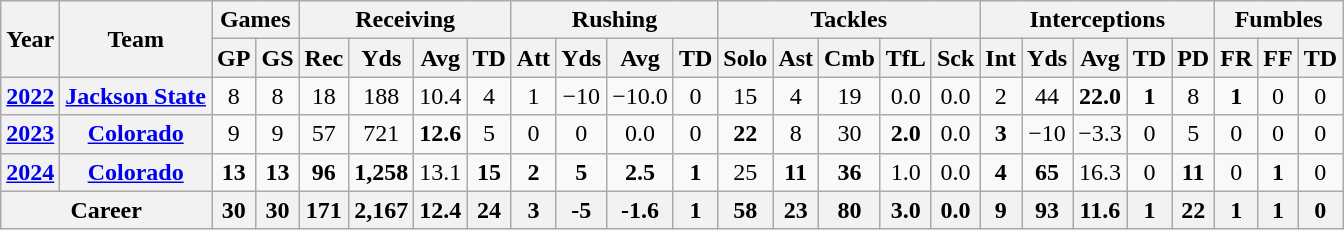<table class="wikitable" style="text-align:center;">
<tr>
<th rowspan="2">Year</th>
<th rowspan="2">Team</th>
<th colspan="2">Games</th>
<th colspan="4">Receiving</th>
<th colspan="4">Rushing</th>
<th colspan="5">Tackles</th>
<th colspan="5">Interceptions</th>
<th colspan="3">Fumbles</th>
</tr>
<tr>
<th>GP</th>
<th>GS</th>
<th>Rec</th>
<th>Yds</th>
<th>Avg</th>
<th>TD</th>
<th>Att</th>
<th>Yds</th>
<th>Avg</th>
<th>TD</th>
<th>Solo</th>
<th>Ast</th>
<th>Cmb</th>
<th>TfL</th>
<th>Sck</th>
<th>Int</th>
<th>Yds</th>
<th>Avg</th>
<th>TD</th>
<th>PD</th>
<th>FR</th>
<th>FF</th>
<th>TD</th>
</tr>
<tr>
<th><a href='#'>2022</a></th>
<th><a href='#'>Jackson State</a></th>
<td>8</td>
<td>8</td>
<td>18</td>
<td>188</td>
<td>10.4</td>
<td>4</td>
<td>1</td>
<td>−10</td>
<td>−10.0</td>
<td>0</td>
<td>15</td>
<td>4</td>
<td>19</td>
<td>0.0</td>
<td>0.0</td>
<td>2</td>
<td>44</td>
<td><strong>22.0</strong></td>
<td><strong>1</strong></td>
<td>8</td>
<td><strong>1</strong></td>
<td>0</td>
<td>0</td>
</tr>
<tr>
<th><a href='#'>2023</a></th>
<th><a href='#'>Colorado</a></th>
<td>9</td>
<td>9</td>
<td>57</td>
<td>721</td>
<td><strong>12.6</strong></td>
<td>5</td>
<td>0</td>
<td>0</td>
<td>0.0</td>
<td>0</td>
<td><strong>22</strong></td>
<td>8</td>
<td>30</td>
<td><strong>2.0</strong></td>
<td>0.0</td>
<td><strong>3</strong></td>
<td>−10</td>
<td>−3.3</td>
<td>0</td>
<td>5</td>
<td>0</td>
<td>0</td>
<td>0</td>
</tr>
<tr>
<th><a href='#'>2024</a></th>
<th><a href='#'>Colorado</a></th>
<td><strong>13</strong></td>
<td><strong>13</strong></td>
<td><strong>96</strong></td>
<td><strong>1,258</strong></td>
<td>13.1</td>
<td><strong>15</strong></td>
<td><strong>2</strong></td>
<td><strong>5</strong></td>
<td><strong>2.5</strong></td>
<td><strong>1</strong></td>
<td>25</td>
<td><strong>11</strong></td>
<td><strong>36</strong></td>
<td>1.0</td>
<td>0.0</td>
<td><strong>4</strong></td>
<td><strong>65</strong></td>
<td>16.3</td>
<td>0</td>
<td><strong>11</strong></td>
<td>0</td>
<td><strong>1</strong></td>
<td>0</td>
</tr>
<tr>
<th colspan="2">Career</th>
<th>30</th>
<th>30</th>
<th>171</th>
<th>2,167</th>
<th>12.4</th>
<th>24</th>
<th>3</th>
<th>-5</th>
<th>-1.6</th>
<th>1</th>
<th>58</th>
<th>23</th>
<th>80</th>
<th>3.0</th>
<th>0.0</th>
<th>9</th>
<th>93</th>
<th>11.6</th>
<th>1</th>
<th>22</th>
<th>1</th>
<th>1</th>
<th>0</th>
</tr>
</table>
